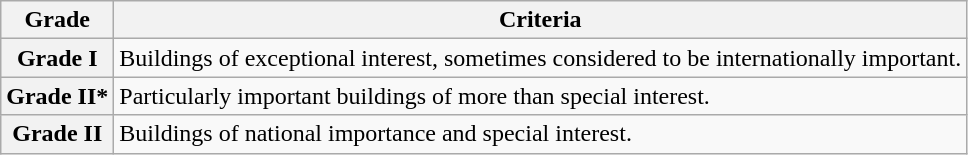<table class="wikitable" border="1">
<tr>
<th>Grade</th>
<th>Criteria</th>
</tr>
<tr>
<th>Grade I</th>
<td>Buildings of exceptional interest, sometimes considered to be internationally important.</td>
</tr>
<tr>
<th>Grade II*</th>
<td>Particularly important buildings of more than special interest.</td>
</tr>
<tr>
<th>Grade II</th>
<td>Buildings of national importance and special interest.</td>
</tr>
</table>
